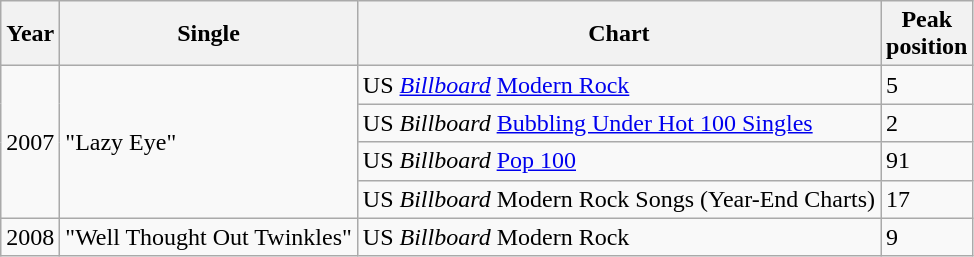<table class="wikitable">
<tr>
<th>Year</th>
<th>Single</th>
<th>Chart</th>
<th>Peak<br>position</th>
</tr>
<tr>
<td rowspan=4>2007</td>
<td rowspan=4>"Lazy Eye"</td>
<td>US <em><a href='#'>Billboard</a></em> <a href='#'>Modern Rock</a></td>
<td>5</td>
</tr>
<tr>
<td>US <em>Billboard</em> <a href='#'>Bubbling Under Hot 100 Singles</a></td>
<td>2</td>
</tr>
<tr>
<td>US <em>Billboard</em> <a href='#'>Pop 100</a></td>
<td>91</td>
</tr>
<tr>
<td>US <em>Billboard</em> Modern Rock Songs (Year-End Charts)</td>
<td>17</td>
</tr>
<tr>
<td>2008</td>
<td>"Well Thought Out Twinkles"</td>
<td>US <em>Billboard</em> Modern Rock</td>
<td>9</td>
</tr>
</table>
